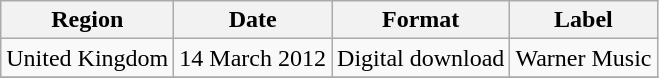<table class=wikitable>
<tr>
<th>Region</th>
<th>Date</th>
<th>Format</th>
<th>Label</th>
</tr>
<tr>
<td>United Kingdom</td>
<td>14 March 2012</td>
<td>Digital download</td>
<td>Warner Music</td>
</tr>
<tr>
</tr>
</table>
